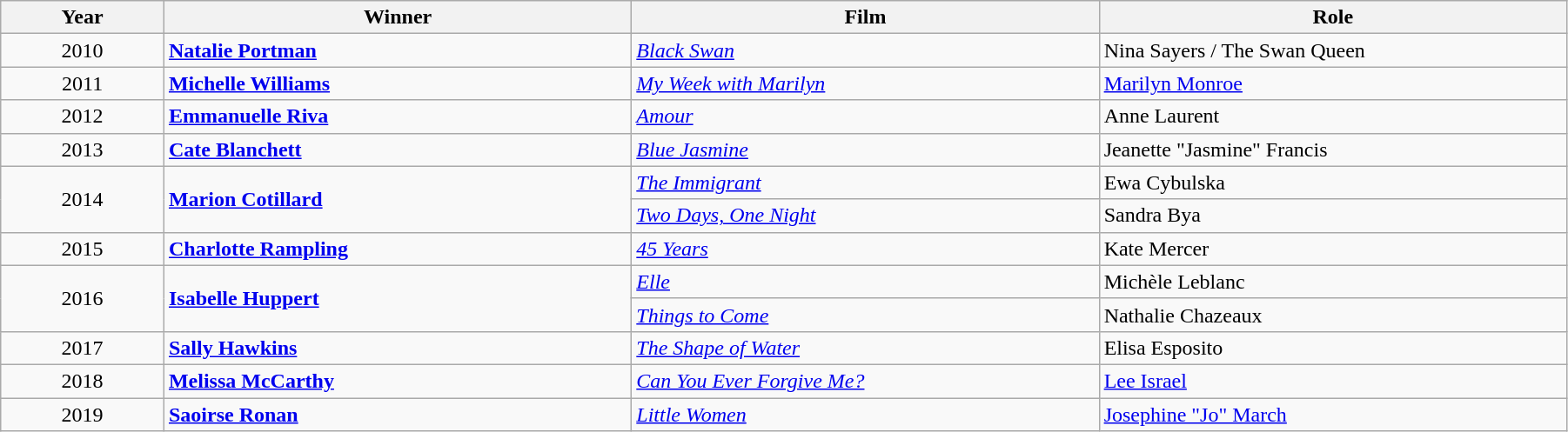<table class="wikitable" style="width:95%;" cellpadding="5">
<tr>
<th style="width:100px;"><strong>Year</strong></th>
<th style="width:300px;"><strong>Winner</strong></th>
<th style="width:300px;"><strong>Film</strong></th>
<th style="width:300px;"><strong>Role</strong></th>
</tr>
<tr>
<td style="text-align:center;">2010</td>
<td><strong><a href='#'>Natalie Portman</a></strong></td>
<td><em><a href='#'>Black Swan</a></em></td>
<td>Nina Sayers / The Swan Queen</td>
</tr>
<tr>
<td style="text-align:center;">2011</td>
<td><strong><a href='#'>Michelle Williams</a></strong></td>
<td><em><a href='#'>My Week with Marilyn</a></em></td>
<td><a href='#'>Marilyn Monroe</a></td>
</tr>
<tr>
<td style="text-align:center;">2012</td>
<td><strong><a href='#'>Emmanuelle Riva</a></strong></td>
<td><em><a href='#'>Amour</a></em></td>
<td>Anne Laurent</td>
</tr>
<tr>
<td style="text-align:center;">2013</td>
<td><strong><a href='#'>Cate Blanchett</a></strong></td>
<td><em><a href='#'>Blue Jasmine</a></em></td>
<td>Jeanette "Jasmine" Francis</td>
</tr>
<tr>
<td rowspan="2" style="text-align:center;">2014</td>
<td rowspan="2"><strong><a href='#'>Marion Cotillard</a></strong></td>
<td><em><a href='#'>The Immigrant</a></em></td>
<td>Ewa Cybulska</td>
</tr>
<tr>
<td><em><a href='#'>Two Days, One Night</a></em></td>
<td>Sandra Bya</td>
</tr>
<tr>
<td style="text-align:center;">2015</td>
<td><strong><a href='#'>Charlotte Rampling</a></strong></td>
<td><em><a href='#'>45 Years</a></em></td>
<td>Kate Mercer</td>
</tr>
<tr>
<td rowspan="2" style="text-align:center;">2016</td>
<td rowspan="2"><strong><a href='#'>Isabelle Huppert</a></strong></td>
<td><em><a href='#'>Elle</a></em></td>
<td>Michèle Leblanc</td>
</tr>
<tr>
<td><em><a href='#'>Things to Come</a></em></td>
<td>Nathalie Chazeaux</td>
</tr>
<tr>
<td style="text-align:center;">2017</td>
<td><strong><a href='#'>Sally Hawkins</a></strong></td>
<td><em><a href='#'>The Shape of Water</a></em></td>
<td>Elisa Esposito</td>
</tr>
<tr>
<td style="text-align:center;">2018</td>
<td><strong><a href='#'>Melissa McCarthy</a></strong></td>
<td><em><a href='#'>Can You Ever Forgive Me?</a></em></td>
<td><a href='#'>Lee Israel</a></td>
</tr>
<tr>
<td style="text-align:center;">2019</td>
<td><strong><a href='#'>Saoirse Ronan</a></strong></td>
<td><em><a href='#'>Little Women</a></em></td>
<td><a href='#'>Josephine "Jo" March</a></td>
</tr>
</table>
